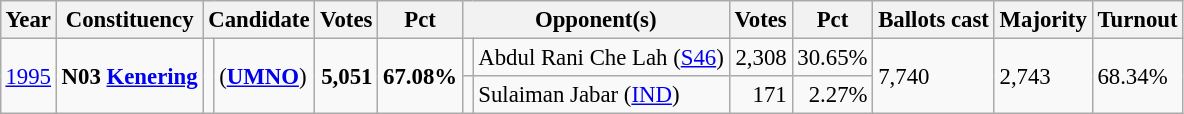<table class="wikitable" style="margin:0.5em ; font-size:95%">
<tr>
<th>Year</th>
<th>Constituency</th>
<th colspan=2>Candidate</th>
<th>Votes</th>
<th>Pct</th>
<th colspan=2>Opponent(s)</th>
<th>Votes</th>
<th>Pct</th>
<th>Ballots cast</th>
<th>Majority</th>
<th>Turnout</th>
</tr>
<tr>
<td rowspan=2><a href='#'>1995</a></td>
<td rowspan=2><strong>N03 <a href='#'>Kenering</a></strong></td>
<td rowspan=2 ></td>
<td rowspan=2> (<a href='#'><strong>UMNO</strong></a>)</td>
<td rowspan=2 align="right"><strong>5,051</strong></td>
<td rowspan=2><strong>67.08%</strong></td>
<td></td>
<td>Abdul Rani Che Lah (<a href='#'>S46</a>)</td>
<td align="right">2,308</td>
<td>30.65%</td>
<td rowspan=2>7,740</td>
<td rowspan=2>2,743</td>
<td rowspan=2>68.34%</td>
</tr>
<tr>
<td></td>
<td>Sulaiman Jabar (<a href='#'>IND</a>)</td>
<td align="right">171</td>
<td align="right">2.27%</td>
</tr>
</table>
